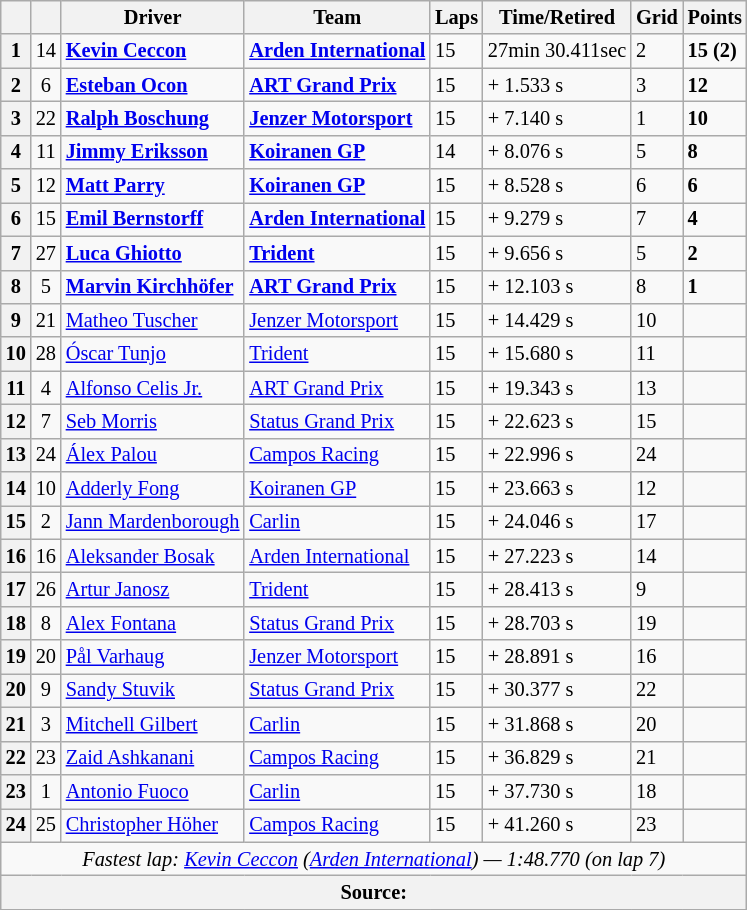<table class="wikitable" style="font-size:85%">
<tr>
<th></th>
<th></th>
<th>Driver</th>
<th>Team</th>
<th>Laps</th>
<th>Time/Retired</th>
<th>Grid</th>
<th>Points</th>
</tr>
<tr>
<th>1</th>
<td align="center">14</td>
<td> <strong><a href='#'>Kevin Ceccon</a></strong></td>
<td><strong><a href='#'>Arden International</a></strong></td>
<td>15</td>
<td>27min 30.411sec</td>
<td>2</td>
<td><strong>15 (2)</strong></td>
</tr>
<tr>
<th>2</th>
<td align="center">6</td>
<td> <strong><a href='#'>Esteban Ocon</a></strong></td>
<td><strong><a href='#'>ART Grand Prix</a></strong></td>
<td>15</td>
<td>+ 1.533 s</td>
<td>3</td>
<td><strong>12</strong></td>
</tr>
<tr>
<th>3</th>
<td align="center">22</td>
<td> <strong><a href='#'>Ralph Boschung</a></strong></td>
<td><strong><a href='#'>Jenzer Motorsport</a></strong></td>
<td>15</td>
<td>+ 7.140 s</td>
<td>1</td>
<td><strong>10</strong></td>
</tr>
<tr>
<th>4</th>
<td align="center">11</td>
<td> <strong><a href='#'>Jimmy Eriksson</a></strong></td>
<td><strong><a href='#'>Koiranen GP</a></strong></td>
<td>14</td>
<td>+ 8.076 s</td>
<td>5</td>
<td><strong>8</strong></td>
</tr>
<tr>
<th>5</th>
<td align="center">12</td>
<td> <strong><a href='#'>Matt Parry</a></strong></td>
<td><strong><a href='#'>Koiranen GP</a></strong></td>
<td>15</td>
<td>+ 8.528 s</td>
<td>6</td>
<td><strong>6</strong></td>
</tr>
<tr>
<th>6</th>
<td align="center">15</td>
<td> <strong><a href='#'>Emil Bernstorff</a></strong></td>
<td><strong><a href='#'>Arden International</a></strong></td>
<td>15</td>
<td>+ 9.279 s</td>
<td>7</td>
<td><strong>4</strong></td>
</tr>
<tr>
<th>7</th>
<td align="center">27</td>
<td> <strong><a href='#'>Luca Ghiotto</a></strong></td>
<td><strong><a href='#'>Trident</a></strong></td>
<td>15</td>
<td>+ 9.656 s</td>
<td>5</td>
<td><strong>2</strong></td>
</tr>
<tr>
<th>8</th>
<td align="center">5</td>
<td> <strong><a href='#'>Marvin Kirchhöfer</a></strong></td>
<td><strong><a href='#'>ART Grand Prix</a></strong></td>
<td>15</td>
<td>+ 12.103 s</td>
<td>8</td>
<td><strong>1</strong></td>
</tr>
<tr>
<th>9</th>
<td align="center">21</td>
<td> <a href='#'>Matheo Tuscher</a></td>
<td><a href='#'>Jenzer Motorsport</a></td>
<td>15</td>
<td>+ 14.429 s</td>
<td>10</td>
<td></td>
</tr>
<tr>
<th>10</th>
<td align="center">28</td>
<td> <a href='#'>Óscar Tunjo</a></td>
<td><a href='#'>Trident</a></td>
<td>15</td>
<td>+ 15.680 s</td>
<td>11</td>
<td></td>
</tr>
<tr>
<th>11</th>
<td align="center">4</td>
<td> <a href='#'>Alfonso Celis Jr.</a></td>
<td><a href='#'>ART Grand Prix</a></td>
<td>15</td>
<td>+ 19.343 s</td>
<td>13</td>
<td></td>
</tr>
<tr>
<th>12</th>
<td align="center">7</td>
<td> <a href='#'>Seb Morris</a></td>
<td><a href='#'>Status Grand Prix</a></td>
<td>15</td>
<td>+ 22.623 s</td>
<td>15</td>
<td></td>
</tr>
<tr>
<th>13</th>
<td align="center">24</td>
<td> <a href='#'>Álex Palou</a></td>
<td><a href='#'>Campos Racing</a></td>
<td>15</td>
<td>+ 22.996 s</td>
<td>24</td>
<td></td>
</tr>
<tr>
<th>14</th>
<td align="center">10</td>
<td> <a href='#'>Adderly Fong</a></td>
<td><a href='#'>Koiranen GP</a></td>
<td>15</td>
<td>+ 23.663 s</td>
<td>12</td>
<td></td>
</tr>
<tr>
<th>15</th>
<td align="center">2</td>
<td> <a href='#'>Jann Mardenborough</a></td>
<td><a href='#'>Carlin</a></td>
<td>15</td>
<td>+ 24.046 s</td>
<td>17</td>
<td></td>
</tr>
<tr>
<th>16</th>
<td align="center">16</td>
<td> <a href='#'>Aleksander Bosak</a></td>
<td><a href='#'>Arden International</a></td>
<td>15</td>
<td>+ 27.223 s</td>
<td>14</td>
<td></td>
</tr>
<tr>
<th>17</th>
<td align="center">26</td>
<td> <a href='#'>Artur Janosz</a></td>
<td><a href='#'>Trident</a></td>
<td>15</td>
<td>+ 28.413 s</td>
<td>9</td>
<td></td>
</tr>
<tr>
<th>18</th>
<td align="center">8</td>
<td> <a href='#'>Alex Fontana</a></td>
<td><a href='#'>Status Grand Prix</a></td>
<td>15</td>
<td>+ 28.703 s</td>
<td>19</td>
<td></td>
</tr>
<tr>
<th>19</th>
<td align="center">20</td>
<td> <a href='#'>Pål Varhaug</a></td>
<td><a href='#'>Jenzer Motorsport</a></td>
<td>15</td>
<td>+ 28.891 s</td>
<td>16</td>
<td></td>
</tr>
<tr>
<th>20</th>
<td align="center">9</td>
<td> <a href='#'>Sandy Stuvik</a></td>
<td><a href='#'>Status Grand Prix</a></td>
<td>15</td>
<td>+ 30.377 s</td>
<td>22</td>
<td></td>
</tr>
<tr>
<th>21</th>
<td align="center">3</td>
<td> <a href='#'>Mitchell Gilbert</a></td>
<td><a href='#'>Carlin</a></td>
<td>15</td>
<td>+ 31.868 s</td>
<td>20</td>
<td></td>
</tr>
<tr>
<th>22</th>
<td align="center">23</td>
<td> <a href='#'>Zaid Ashkanani</a></td>
<td><a href='#'>Campos Racing</a></td>
<td>15</td>
<td>+ 36.829 s</td>
<td>21</td>
<td></td>
</tr>
<tr>
<th>23</th>
<td align="center">1</td>
<td> <a href='#'>Antonio Fuoco</a></td>
<td><a href='#'>Carlin</a></td>
<td>15</td>
<td>+ 37.730 s</td>
<td>18</td>
<td></td>
</tr>
<tr>
<th>24</th>
<td align="center">25</td>
<td> <a href='#'>Christopher Höher</a></td>
<td><a href='#'>Campos Racing</a></td>
<td>15</td>
<td>+ 41.260 s</td>
<td>23</td>
<td></td>
</tr>
<tr>
<td colspan="8" align="center"><em>Fastest lap: <a href='#'>Kevin Ceccon</a> (<a href='#'>Arden International</a>) — 1:48.770 (on lap 7)</em></td>
</tr>
<tr>
<th colspan="8">Source:</th>
</tr>
<tr>
</tr>
</table>
